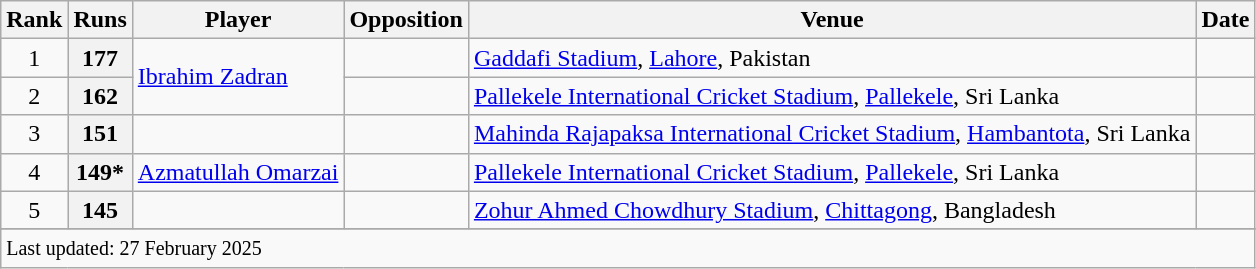<table class="wikitable sortable">
<tr>
<th scope=col>Rank</th>
<th scope=col>Runs</th>
<th scope=col>Player</th>
<th scope=col>Opposition</th>
<th scope=col>Venue</th>
<th scope=col>Date</th>
</tr>
<tr>
<td align="center">1</td>
<th scope=row style=text-align:center;>177</th>
<td rowspan=2><a href='#'>Ibrahim Zadran</a></td>
<td></td>
<td><a href='#'>Gaddafi Stadium</a>, <a href='#'>Lahore</a>, Pakistan</td>
<td></td>
</tr>
<tr>
<td align="center">2</td>
<th scope=row style=text-align:center;>162</th>
<td></td>
<td><a href='#'>Pallekele International Cricket Stadium</a>, <a href='#'>Pallekele</a>, Sri Lanka</td>
<td></td>
</tr>
<tr>
<td align="center">3</td>
<th scope="row" style="text-align:center;">151</th>
<td></td>
<td></td>
<td><a href='#'>Mahinda Rajapaksa International Cricket Stadium</a>, <a href='#'>Hambantota</a>, Sri Lanka</td>
<td></td>
</tr>
<tr>
<td align="center">4</td>
<th scope="row" style="text-align:center;">149*</th>
<td><a href='#'>Azmatullah Omarzai</a></td>
<td></td>
<td><a href='#'>Pallekele International Cricket Stadium</a>, <a href='#'>Pallekele</a>, Sri Lanka</td>
<td></td>
</tr>
<tr>
<td align="center">5</td>
<th scope="row" style="text-align:center;">145</th>
<td></td>
<td></td>
<td><a href='#'>Zohur Ahmed Chowdhury Stadium</a>, <a href='#'>Chittagong</a>, Bangladesh</td>
<td></td>
</tr>
<tr>
</tr>
<tr class="sortbottom">
<td colspan="6"><small>Last updated: 27 February 2025</small></td>
</tr>
</table>
